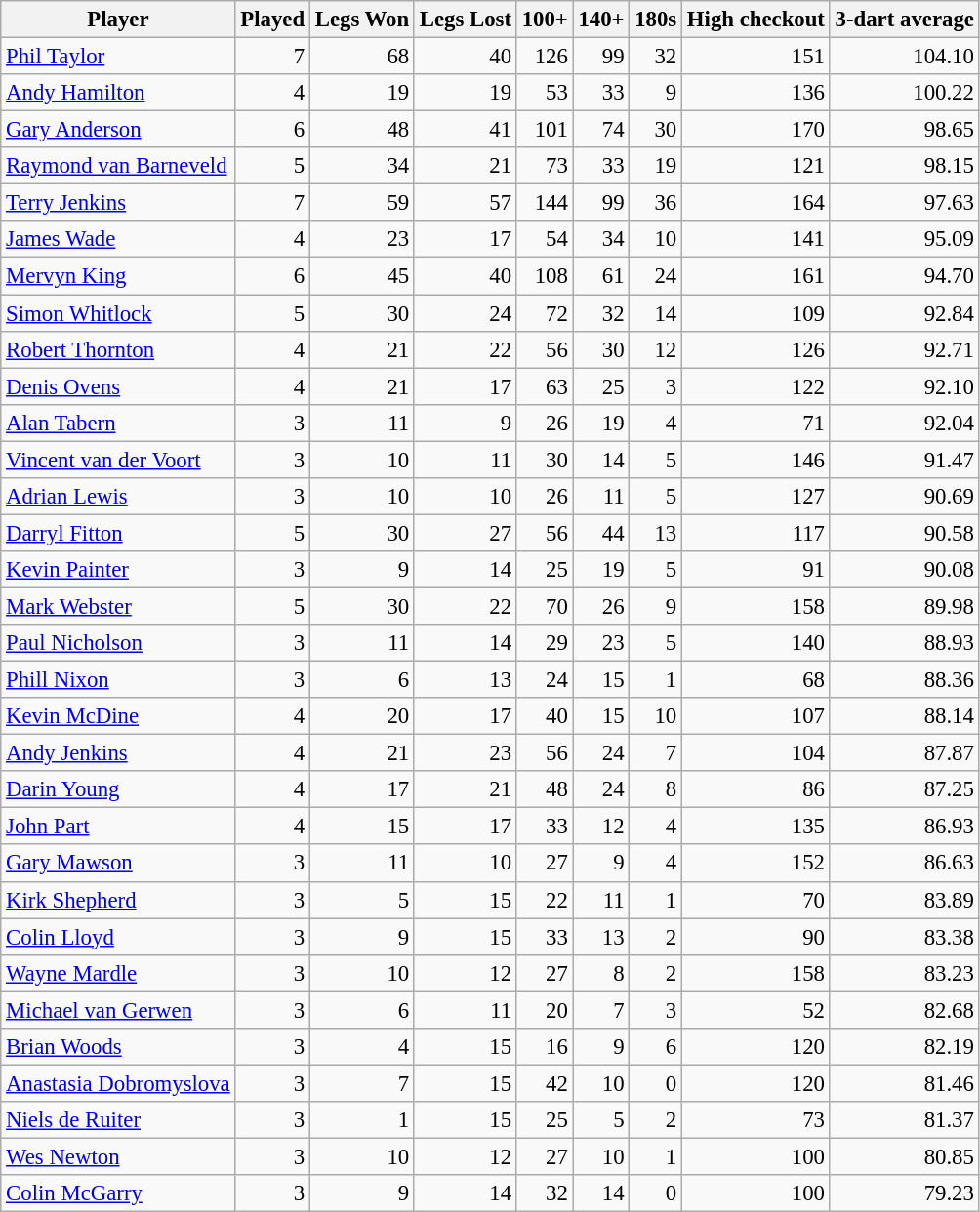<table class="wikitable sortable" style="font-size: 95%; text-align: right">
<tr>
<th>Player</th>
<th>Played</th>
<th>Legs Won</th>
<th>Legs Lost</th>
<th>100+</th>
<th>140+</th>
<th>180s</th>
<th>High checkout</th>
<th>3-dart average</th>
</tr>
<tr>
<td align="left"> <a href='#'>Phil Taylor</a></td>
<td>7</td>
<td>68</td>
<td>40</td>
<td>126</td>
<td>99</td>
<td>32</td>
<td>151</td>
<td>104.10</td>
</tr>
<tr>
<td align="left"> <a href='#'>Andy Hamilton</a></td>
<td>4</td>
<td>19</td>
<td>19</td>
<td>53</td>
<td>33</td>
<td>9</td>
<td>136</td>
<td>100.22</td>
</tr>
<tr>
<td align="left"> <a href='#'>Gary Anderson</a></td>
<td>6</td>
<td>48</td>
<td>41</td>
<td>101</td>
<td>74</td>
<td>30</td>
<td>170</td>
<td>98.65</td>
</tr>
<tr>
<td align="left"> <a href='#'>Raymond van Barneveld</a></td>
<td>5</td>
<td>34</td>
<td>21</td>
<td>73</td>
<td>33</td>
<td>19</td>
<td>121</td>
<td>98.15</td>
</tr>
<tr>
<td align="left"> <a href='#'>Terry Jenkins</a></td>
<td>7</td>
<td>59</td>
<td>57</td>
<td>144</td>
<td>99</td>
<td>36</td>
<td>164</td>
<td>97.63</td>
</tr>
<tr>
<td align="left"> <a href='#'>James Wade</a></td>
<td>4</td>
<td>23</td>
<td>17</td>
<td>54</td>
<td>34</td>
<td>10</td>
<td>141</td>
<td>95.09</td>
</tr>
<tr>
<td align="left"> <a href='#'>Mervyn King</a></td>
<td>6</td>
<td>45</td>
<td>40</td>
<td>108</td>
<td>61</td>
<td>24</td>
<td>161</td>
<td>94.70</td>
</tr>
<tr>
<td align="left"> <a href='#'>Simon Whitlock</a></td>
<td>5</td>
<td>30</td>
<td>24</td>
<td>72</td>
<td>32</td>
<td>14</td>
<td>109</td>
<td>92.84</td>
</tr>
<tr>
<td align="left"> <a href='#'>Robert Thornton</a></td>
<td>4</td>
<td>21</td>
<td>22</td>
<td>56</td>
<td>30</td>
<td>12</td>
<td>126</td>
<td>92.71</td>
</tr>
<tr>
<td align="left"> <a href='#'>Denis Ovens</a></td>
<td>4</td>
<td>21</td>
<td>17</td>
<td>63</td>
<td>25</td>
<td>3</td>
<td>122</td>
<td>92.10</td>
</tr>
<tr>
<td align="left"> <a href='#'>Alan Tabern</a></td>
<td>3</td>
<td>11</td>
<td>9</td>
<td>26</td>
<td>19</td>
<td>4</td>
<td>71</td>
<td>92.04</td>
</tr>
<tr>
<td align="left"> <a href='#'>Vincent van der Voort</a></td>
<td>3</td>
<td>10</td>
<td>11</td>
<td>30</td>
<td>14</td>
<td>5</td>
<td>146</td>
<td>91.47</td>
</tr>
<tr>
<td align="left"> <a href='#'>Adrian Lewis</a></td>
<td>3</td>
<td>10</td>
<td>10</td>
<td>26</td>
<td>11</td>
<td>5</td>
<td>127</td>
<td>90.69</td>
</tr>
<tr>
<td align="left"> <a href='#'>Darryl Fitton</a></td>
<td>5</td>
<td>30</td>
<td>27</td>
<td>56</td>
<td>44</td>
<td>13</td>
<td>117</td>
<td>90.58</td>
</tr>
<tr>
<td align="left"> <a href='#'>Kevin Painter</a></td>
<td>3</td>
<td>9</td>
<td>14</td>
<td>25</td>
<td>19</td>
<td>5</td>
<td>91</td>
<td>90.08</td>
</tr>
<tr>
<td align="left"> <a href='#'>Mark Webster</a></td>
<td>5</td>
<td>30</td>
<td>22</td>
<td>70</td>
<td>26</td>
<td>9</td>
<td>158</td>
<td>89.98</td>
</tr>
<tr>
<td align="left"> <a href='#'>Paul Nicholson</a></td>
<td>3</td>
<td>11</td>
<td>14</td>
<td>29</td>
<td>23</td>
<td>5</td>
<td>140</td>
<td>88.93</td>
</tr>
<tr>
<td align="left"> <a href='#'>Phill Nixon</a></td>
<td>3</td>
<td>6</td>
<td>13</td>
<td>24</td>
<td>15</td>
<td>1</td>
<td>68</td>
<td>88.36</td>
</tr>
<tr>
<td align="left"> <a href='#'>Kevin McDine</a></td>
<td>4</td>
<td>20</td>
<td>17</td>
<td>40</td>
<td>15</td>
<td>10</td>
<td>107</td>
<td>88.14</td>
</tr>
<tr>
<td align="left"> <a href='#'>Andy Jenkins</a></td>
<td>4</td>
<td>21</td>
<td>23</td>
<td>56</td>
<td>24</td>
<td>7</td>
<td>104</td>
<td>87.87</td>
</tr>
<tr>
<td align="left"> <a href='#'>Darin Young</a></td>
<td>4</td>
<td>17</td>
<td>21</td>
<td>48</td>
<td>24</td>
<td>8</td>
<td>86</td>
<td>87.25</td>
</tr>
<tr>
<td align="left"> <a href='#'>John Part</a></td>
<td>4</td>
<td>15</td>
<td>17</td>
<td>33</td>
<td>12</td>
<td>4</td>
<td>135</td>
<td>86.93</td>
</tr>
<tr>
<td align="left"> <a href='#'>Gary Mawson</a></td>
<td>3</td>
<td>11</td>
<td>10</td>
<td>27</td>
<td>9</td>
<td>4</td>
<td>152</td>
<td>86.63</td>
</tr>
<tr>
<td align="left"> <a href='#'>Kirk Shepherd</a></td>
<td>3</td>
<td>5</td>
<td>15</td>
<td>22</td>
<td>11</td>
<td>1</td>
<td>70</td>
<td>83.89</td>
</tr>
<tr>
<td align="left"> <a href='#'>Colin Lloyd</a></td>
<td>3</td>
<td>9</td>
<td>15</td>
<td>33</td>
<td>13</td>
<td>2</td>
<td>90</td>
<td>83.38</td>
</tr>
<tr>
<td align="left"> <a href='#'>Wayne Mardle</a></td>
<td>3</td>
<td>10</td>
<td>12</td>
<td>27</td>
<td>8</td>
<td>2</td>
<td>158</td>
<td>83.23</td>
</tr>
<tr>
<td align="left"> <a href='#'>Michael van Gerwen</a></td>
<td>3</td>
<td>6</td>
<td>11</td>
<td>20</td>
<td>7</td>
<td>3</td>
<td>52</td>
<td>82.68</td>
</tr>
<tr>
<td align="left"> <a href='#'>Brian Woods</a></td>
<td>3</td>
<td>4</td>
<td>15</td>
<td>16</td>
<td>9</td>
<td>6</td>
<td>120</td>
<td>82.19</td>
</tr>
<tr>
<td align="left"> <a href='#'>Anastasia Dobromyslova</a></td>
<td>3</td>
<td>7</td>
<td>15</td>
<td>42</td>
<td>10</td>
<td>0</td>
<td>120</td>
<td>81.46</td>
</tr>
<tr>
<td align="left"> <a href='#'>Niels de Ruiter</a></td>
<td>3</td>
<td>1</td>
<td>15</td>
<td>25</td>
<td>5</td>
<td>2</td>
<td>73</td>
<td>81.37</td>
</tr>
<tr>
<td align="left"> <a href='#'>Wes Newton</a></td>
<td>3</td>
<td>10</td>
<td>12</td>
<td>27</td>
<td>10</td>
<td>1</td>
<td>100</td>
<td>80.85</td>
</tr>
<tr>
<td align="left"> <a href='#'>Colin McGarry</a></td>
<td>3</td>
<td>9</td>
<td>14</td>
<td>32</td>
<td>14</td>
<td>0</td>
<td>100</td>
<td>79.23</td>
</tr>
</table>
